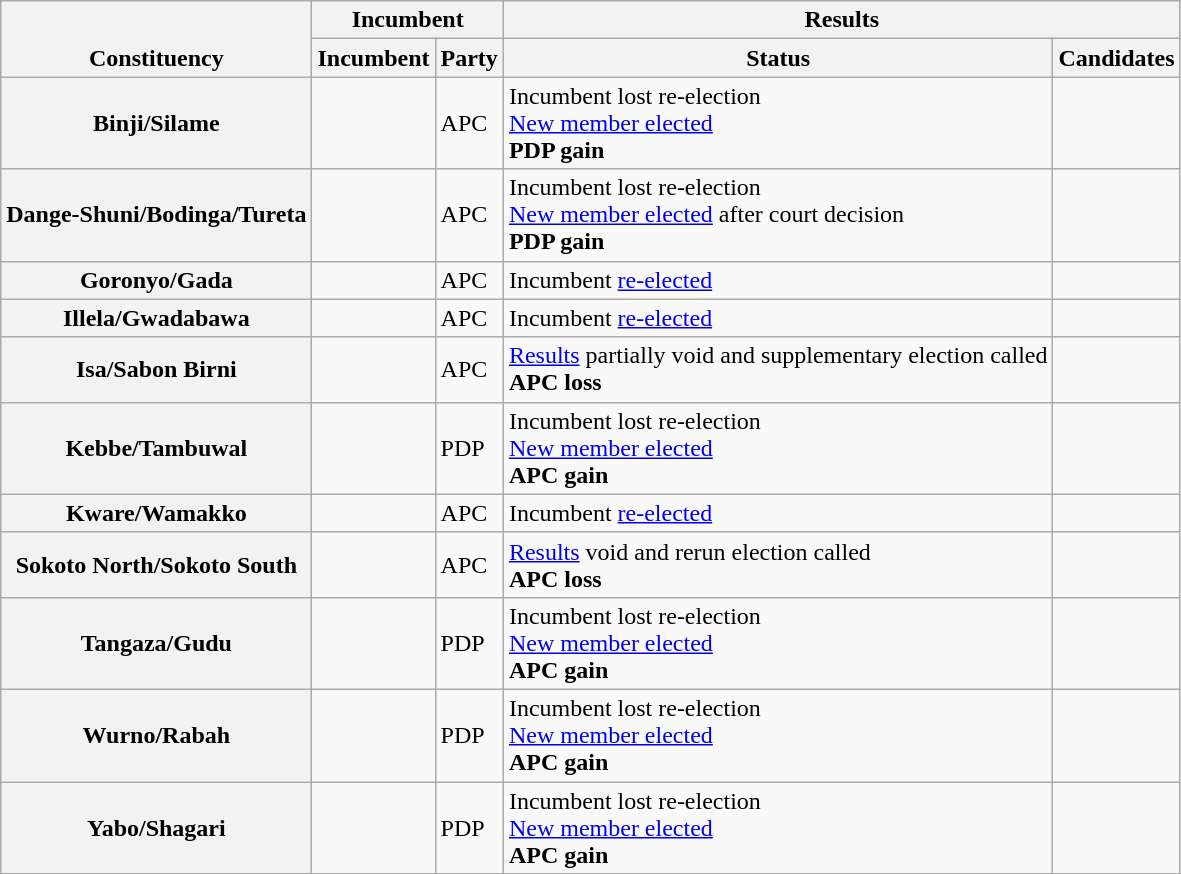<table class="wikitable sortable">
<tr valign=bottom>
<th rowspan=2>Constituency</th>
<th colspan=2>Incumbent</th>
<th colspan=2>Results</th>
</tr>
<tr valign=bottom>
<th>Incumbent</th>
<th>Party</th>
<th>Status</th>
<th>Candidates</th>
</tr>
<tr>
<th>Binji/Silame</th>
<td></td>
<td>APC</td>
<td>Incumbent lost re-election<br><a href='#'>New member elected</a><br><strong>PDP gain</strong></td>
<td nowrap></td>
</tr>
<tr>
<th>Dange-Shuni/Bodinga/Tureta</th>
<td></td>
<td>APC</td>
<td>Incumbent lost re-election<br><a href='#'>New member elected</a> after court decision<br><strong>PDP gain</strong></td>
<td nowrap></td>
</tr>
<tr>
<th>Goronyo/Gada</th>
<td></td>
<td>APC</td>
<td>Incumbent <a href='#'>re-elected</a></td>
<td nowrap></td>
</tr>
<tr>
<th>Illela/Gwadabawa</th>
<td></td>
<td>APC</td>
<td>Incumbent <a href='#'>re-elected</a></td>
<td nowrap></td>
</tr>
<tr>
<th>Isa/Sabon Birni</th>
<td></td>
<td>APC</td>
<td><a href='#'>Results</a> partially void and supplementary election called<br><strong>APC loss</strong></td>
<td nowrap></td>
</tr>
<tr>
<th>Kebbe/Tambuwal</th>
<td></td>
<td>PDP</td>
<td>Incumbent lost re-election<br><a href='#'>New member elected</a><br><strong>APC gain</strong></td>
<td nowrap></td>
</tr>
<tr>
<th>Kware/Wamakko</th>
<td></td>
<td>APC</td>
<td>Incumbent <a href='#'>re-elected</a></td>
<td nowrap></td>
</tr>
<tr>
<th>Sokoto North/Sokoto South</th>
<td></td>
<td>APC</td>
<td><a href='#'>Results</a> void and rerun election called<br><strong>APC loss</strong></td>
<td nowrap></td>
</tr>
<tr>
<th>Tangaza/Gudu</th>
<td></td>
<td>PDP</td>
<td>Incumbent lost re-election<br><a href='#'>New member elected</a><br><strong>APC gain</strong></td>
<td nowrap></td>
</tr>
<tr>
<th>Wurno/Rabah</th>
<td></td>
<td>PDP</td>
<td>Incumbent lost re-election<br><a href='#'>New member elected</a><br><strong>APC gain</strong></td>
<td nowrap></td>
</tr>
<tr>
<th>Yabo/Shagari</th>
<td></td>
<td>PDP</td>
<td>Incumbent lost re-election<br><a href='#'>New member elected</a><br><strong>APC gain</strong></td>
<td nowrap></td>
</tr>
</table>
